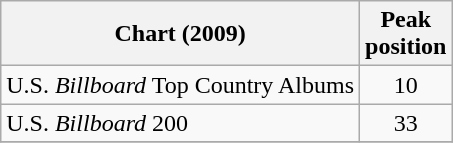<table class="wikitable">
<tr>
<th>Chart (2009)</th>
<th>Peak<br>position</th>
</tr>
<tr>
<td>U.S. <em>Billboard</em> Top Country Albums</td>
<td align="center">10</td>
</tr>
<tr>
<td>U.S. <em>Billboard</em> 200</td>
<td align="center">33</td>
</tr>
<tr>
</tr>
</table>
